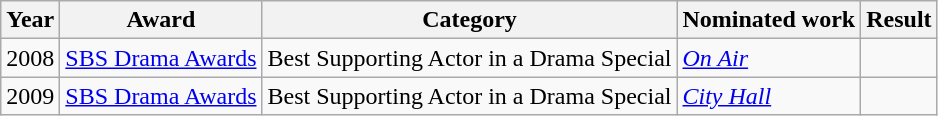<table class="wikitable sortable">
<tr>
<th>Year</th>
<th>Award</th>
<th>Category</th>
<th>Nominated work</th>
<th>Result</th>
</tr>
<tr>
<td>2008</td>
<td><a href='#'>SBS Drama Awards</a></td>
<td>Best Supporting Actor in a Drama Special</td>
<td><em><a href='#'>On Air</a></em></td>
<td></td>
</tr>
<tr>
<td>2009</td>
<td><a href='#'>SBS Drama Awards</a></td>
<td>Best Supporting Actor in a Drama Special</td>
<td><em><a href='#'>City Hall</a></em></td>
<td></td>
</tr>
</table>
